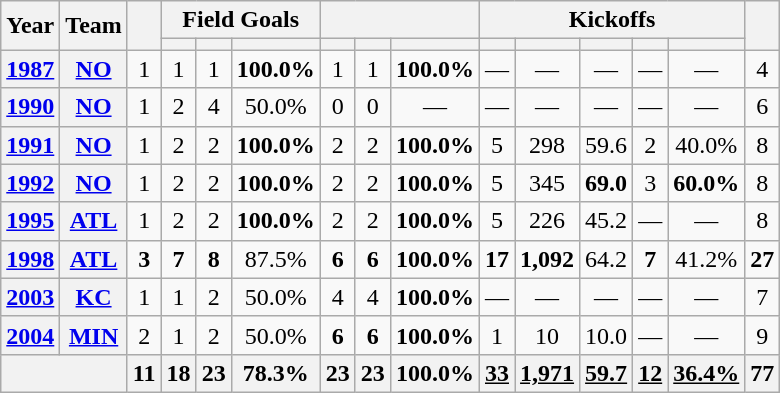<table class="wikitable" style="text-align:center;">
<tr>
<th rowspan="2">Year</th>
<th rowspan="2">Team</th>
<th rowspan="2"></th>
<th colspan="3">Field Goals</th>
<th colspan="3"></th>
<th colspan="5">Kickoffs</th>
<th rowspan="2"></th>
</tr>
<tr>
<th></th>
<th></th>
<th></th>
<th></th>
<th></th>
<th></th>
<th></th>
<th></th>
<th></th>
<th></th>
<th></th>
</tr>
<tr>
<th><a href='#'>1987</a></th>
<th><a href='#'>NO</a></th>
<td>1</td>
<td>1</td>
<td>1</td>
<td><strong>100.0%</strong></td>
<td>1</td>
<td>1</td>
<td><strong>100.0%</strong></td>
<td>—</td>
<td>—</td>
<td>—</td>
<td>—</td>
<td>—</td>
<td>4</td>
</tr>
<tr>
<th><a href='#'>1990</a></th>
<th><a href='#'>NO</a></th>
<td>1</td>
<td>2</td>
<td>4</td>
<td>50.0%</td>
<td>0</td>
<td>0</td>
<td>—</td>
<td>—</td>
<td>—</td>
<td>—</td>
<td>—</td>
<td>—</td>
<td>6</td>
</tr>
<tr>
<th><a href='#'>1991</a></th>
<th><a href='#'>NO</a></th>
<td>1</td>
<td>2</td>
<td>2</td>
<td><strong>100.0%</strong></td>
<td>2</td>
<td>2</td>
<td><strong>100.0%</strong></td>
<td>5</td>
<td>298</td>
<td>59.6</td>
<td>2</td>
<td>40.0%</td>
<td>8</td>
</tr>
<tr>
<th><a href='#'>1992</a></th>
<th><a href='#'>NO</a></th>
<td>1</td>
<td>2</td>
<td>2</td>
<td><strong>100.0%</strong></td>
<td>2</td>
<td>2</td>
<td><strong>100.0%</strong></td>
<td>5</td>
<td>345</td>
<td><strong>69.0</strong></td>
<td>3</td>
<td><strong>60.0%</strong></td>
<td>8</td>
</tr>
<tr>
<th><a href='#'>1995</a></th>
<th><a href='#'>ATL</a></th>
<td>1</td>
<td>2</td>
<td>2</td>
<td><strong>100.0%</strong></td>
<td>2</td>
<td>2</td>
<td><strong>100.0%</strong></td>
<td>5</td>
<td>226</td>
<td>45.2</td>
<td>—</td>
<td>—</td>
<td>8</td>
</tr>
<tr>
<th><a href='#'>1998</a></th>
<th><a href='#'>ATL</a></th>
<td><strong>3</strong></td>
<td><strong>7</strong></td>
<td><strong>8</strong></td>
<td>87.5%</td>
<td><strong>6</strong></td>
<td><strong>6</strong></td>
<td><strong>100.0%</strong></td>
<td><strong>17</strong></td>
<td><strong>1,092</strong></td>
<td>64.2</td>
<td><strong>7</strong></td>
<td>41.2%</td>
<td><strong>27</strong></td>
</tr>
<tr>
<th><a href='#'>2003</a></th>
<th><a href='#'>KC</a></th>
<td>1</td>
<td>1</td>
<td>2</td>
<td>50.0%</td>
<td>4</td>
<td>4</td>
<td><strong>100.0%</strong></td>
<td>—</td>
<td>—</td>
<td>—</td>
<td>—</td>
<td>—</td>
<td>7</td>
</tr>
<tr>
<th><a href='#'>2004</a></th>
<th><a href='#'>MIN</a></th>
<td>2</td>
<td>1</td>
<td>2</td>
<td>50.0%</td>
<td><strong>6</strong></td>
<td><strong>6</strong></td>
<td><strong>100.0%</strong></td>
<td>1</td>
<td>10</td>
<td>10.0</td>
<td>—</td>
<td>—</td>
<td>9</td>
</tr>
<tr>
<th colspan="2"></th>
<th>11</th>
<th>18</th>
<th>23</th>
<th>78.3%</th>
<th>23</th>
<th>23</th>
<th>100.0%</th>
<th><u>33</u></th>
<th><u>1,971</u></th>
<th><u>59.7</u></th>
<th><u>12</u></th>
<th><u>36.4%</u></th>
<th>77</th>
</tr>
</table>
